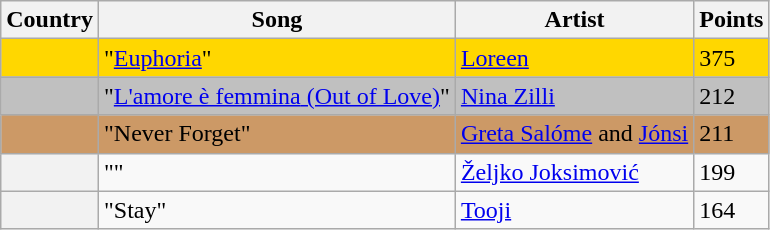<table class="wikitable plainrowheaders">
<tr>
<th scope="col">Country</th>
<th scope="col">Song</th>
<th scope="col">Artist</th>
<th scope="col">Points</th>
</tr>
<tr style="background:gold;">
<th scope="row" style="background:gold;"></th>
<td>"<a href='#'>Euphoria</a>"</td>
<td><a href='#'>Loreen</a></td>
<td>375</td>
</tr>
<tr style="background:silver;">
<th scope="row" style="background:silver;"></th>
<td>"<a href='#'><span>L'amore è femmina</span> (Out of Love)</a>"</td>
<td><a href='#'>Nina Zilli</a></td>
<td>212</td>
</tr>
<tr style="background:#CC9966;">
<th scope="row" style="background:#CC9966;"></th>
<td>"Never Forget"</td>
<td><a href='#'>Greta Salóme</a> and <a href='#'>Jónsi</a></td>
<td>211</td>
</tr>
<tr>
<th scope="row"></th>
<td>""</td>
<td><a href='#'>Željko Joksimović</a></td>
<td>199</td>
</tr>
<tr>
<th scope="row"></th>
<td>"Stay"</td>
<td><a href='#'>Tooji</a></td>
<td>164</td>
</tr>
</table>
